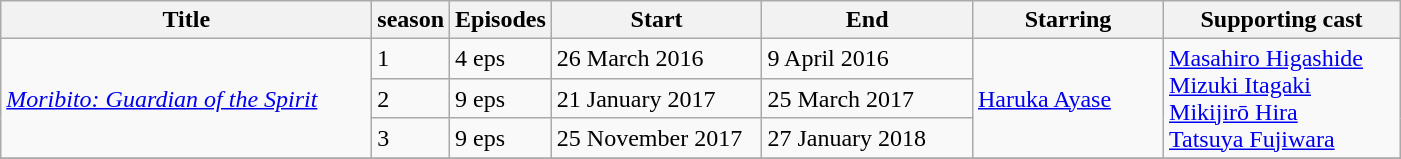<table class="wikitable">
<tr>
<th width="240">Title</th>
<th width="40">season</th>
<th width="50">Episodes</th>
<th width="133">Start</th>
<th width="133">End</th>
<th width="120">Starring</th>
<th width="150">Supporting cast</th>
</tr>
<tr>
<td rowspan="3"><em><a href='#'>Moribito: Guardian of the Spirit</a></em></td>
<td>1</td>
<td>4 eps</td>
<td>26 March 2016</td>
<td>9 April 2016</td>
<td rowspan="3"><a href='#'>Haruka Ayase</a></td>
<td rowspan="3"><a href='#'>Masahiro Higashide</a><br><a href='#'>Mizuki Itagaki</a><br><a href='#'>Mikijirō Hira</a><br><a href='#'>Tatsuya Fujiwara</a></td>
</tr>
<tr>
<td>2</td>
<td>9 eps</td>
<td>21 January 2017</td>
<td>25 March 2017</td>
</tr>
<tr>
<td>3</td>
<td>9 eps</td>
<td>25 November 2017</td>
<td>27 January 2018</td>
</tr>
<tr>
</tr>
</table>
